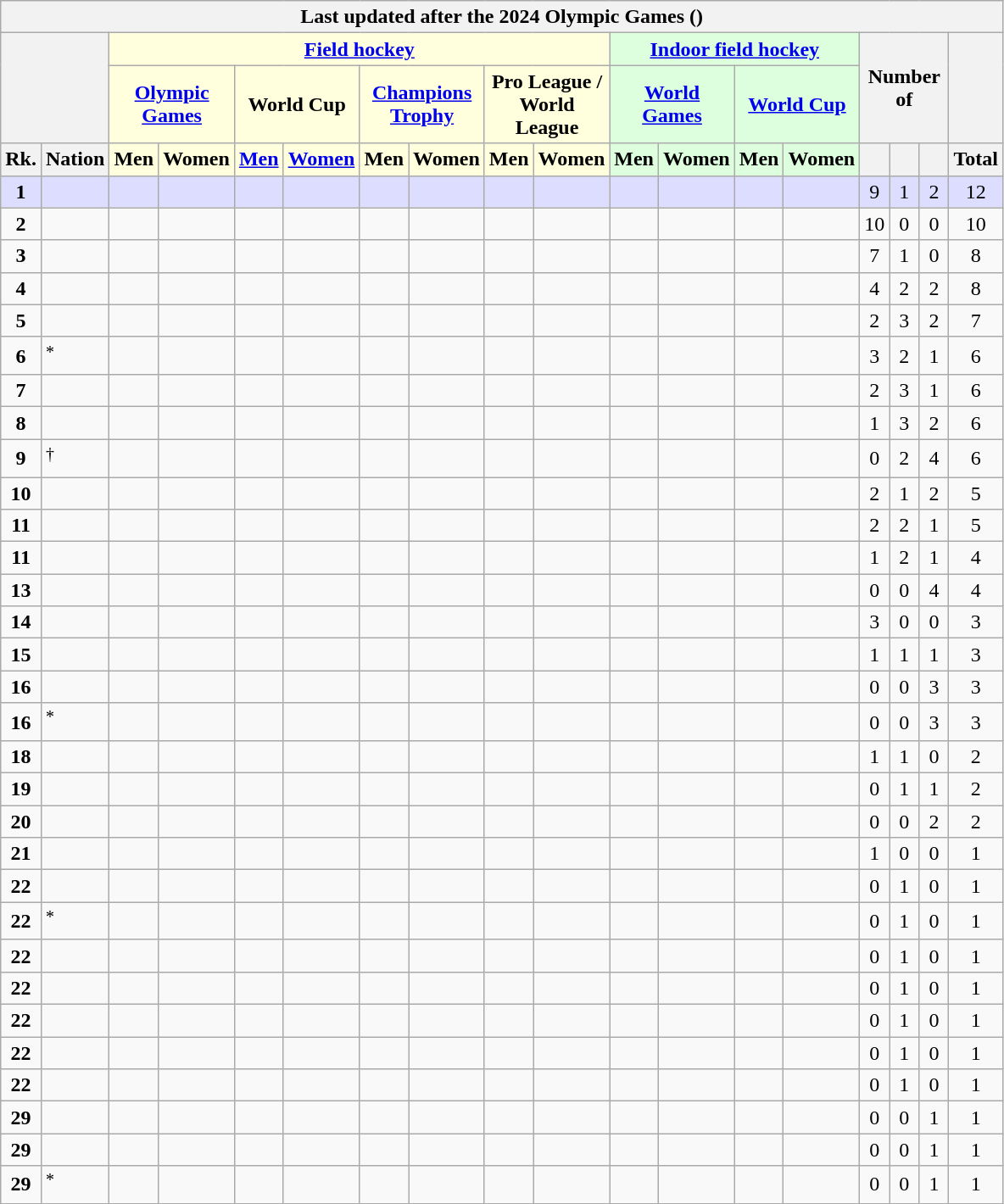<table class="wikitable" style="margin-top: 0em; text-align: center; font-size: 100%;">
<tr>
<th colspan="18">Last updated after the 2024 Olympic Games ()</th>
</tr>
<tr>
<th rowspan="2" colspan="2"></th>
<th colspan="8" style="background: #ffd;"><a href='#'>Field hockey</a></th>
<th colspan="4" style="background: #dfd;"><a href='#'>Indoor field hockey</a></th>
<th rowspan="2" colspan="3">Number of</th>
<th rowspan="2"></th>
</tr>
<tr>
<th colspan="2" style="background: #ffd;"><a href='#'>Olympic Games</a></th>
<th colspan="2" style="background: #ffd;">World Cup</th>
<th colspan="2" style="background: #ffd;"><a href='#'>Champions Trophy</a></th>
<th colspan="2" style="background: #ffd;">Pro League / World League</th>
<th colspan="2" style="background: #dfd;"><a href='#'>World Games</a></th>
<th colspan="2" style="background: #dfd;"><a href='#'>World Cup</a></th>
</tr>
<tr>
<th style="width: 1em;">Rk.</th>
<th>Nation</th>
<th style="background: #ffd; width: 1em;">Men</th>
<th style="background: #ffd; width: 1em;">Women</th>
<th style="background: #ffd; width: 1em;"><a href='#'>Men</a></th>
<th style="background: #ffd; width: 1em;"><a href='#'>Women</a></th>
<th style="background: #ffd; width: 1em;">Men</th>
<th style="background: #ffd; width: 1em;">Women</th>
<th style="background: #ffd; width: 1em;">Men</th>
<th style="background: #ffd; width: 1em;">Women</th>
<th style="background: #dfd; width: 1em;">Men</th>
<th style="background: #dfd; width: 1em;">Women</th>
<th style="background: #dfd; width: 1em;">Men</th>
<th style="background: #dfd; width: 1em;">Women</th>
<th style="width: 1em;"></th>
<th style="width: 1em;"></th>
<th style="width: 1em;"></th>
<th style="width: 1em;">Total</th>
</tr>
<tr style="background: #ddf;">
<td><strong>1</strong></td>
<td style="text-align: left;"></td>
<td></td>
<td></td>
<td></td>
<td></td>
<td></td>
<td></td>
<td></td>
<td></td>
<td></td>
<td></td>
<td></td>
<td></td>
<td>9</td>
<td>1</td>
<td>2</td>
<td>12</td>
</tr>
<tr>
<td><strong>2</strong></td>
<td style="text-align: left;"></td>
<td></td>
<td></td>
<td></td>
<td></td>
<td></td>
<td></td>
<td></td>
<td></td>
<td></td>
<td></td>
<td></td>
<td></td>
<td>10</td>
<td>0</td>
<td>0</td>
<td>10</td>
</tr>
<tr>
<td><strong>3</strong></td>
<td style="text-align: left;"></td>
<td></td>
<td></td>
<td></td>
<td></td>
<td></td>
<td></td>
<td></td>
<td></td>
<td></td>
<td></td>
<td></td>
<td></td>
<td>7</td>
<td>1</td>
<td>0</td>
<td>8</td>
</tr>
<tr>
<td><strong>4</strong></td>
<td style="text-align: left;"></td>
<td></td>
<td></td>
<td></td>
<td></td>
<td></td>
<td></td>
<td></td>
<td></td>
<td></td>
<td></td>
<td></td>
<td></td>
<td>4</td>
<td>2</td>
<td>2</td>
<td>8</td>
</tr>
<tr>
<td><strong>5</strong></td>
<td style="text-align: left;"></td>
<td></td>
<td></td>
<td></td>
<td></td>
<td></td>
<td></td>
<td></td>
<td></td>
<td></td>
<td></td>
<td></td>
<td></td>
<td>2</td>
<td>3</td>
<td>2</td>
<td>7</td>
</tr>
<tr>
<td><strong>6</strong></td>
<td style="text-align: left;"><em></em><sup>*</sup></td>
<td></td>
<td></td>
<td></td>
<td></td>
<td></td>
<td></td>
<td></td>
<td></td>
<td></td>
<td></td>
<td></td>
<td></td>
<td>3</td>
<td>2</td>
<td>1</td>
<td>6</td>
</tr>
<tr>
<td><strong>7</strong></td>
<td style="text-align: left;"></td>
<td></td>
<td></td>
<td></td>
<td></td>
<td></td>
<td></td>
<td></td>
<td></td>
<td></td>
<td></td>
<td></td>
<td></td>
<td>2</td>
<td>3</td>
<td>1</td>
<td>6</td>
</tr>
<tr>
<td><strong>8</strong></td>
<td style="text-align: left;"></td>
<td></td>
<td></td>
<td></td>
<td></td>
<td></td>
<td></td>
<td></td>
<td></td>
<td></td>
<td></td>
<td></td>
<td></td>
<td>1</td>
<td>3</td>
<td>2</td>
<td>6</td>
</tr>
<tr>
<td><strong>9</strong></td>
<td style="text-align: left;"><sup>†</sup></td>
<td></td>
<td></td>
<td></td>
<td></td>
<td></td>
<td></td>
<td></td>
<td></td>
<td></td>
<td></td>
<td></td>
<td></td>
<td>0</td>
<td>2</td>
<td>4</td>
<td>6</td>
</tr>
<tr>
<td><strong>10</strong></td>
<td style="text-align: left;"></td>
<td></td>
<td></td>
<td></td>
<td></td>
<td></td>
<td></td>
<td></td>
<td></td>
<td></td>
<td></td>
<td></td>
<td></td>
<td>2</td>
<td>1</td>
<td>2</td>
<td>5</td>
</tr>
<tr>
<td><strong>11</strong></td>
<td style="text-align: left;"></td>
<td></td>
<td></td>
<td></td>
<td></td>
<td></td>
<td></td>
<td></td>
<td></td>
<td></td>
<td></td>
<td></td>
<td></td>
<td>2</td>
<td>2</td>
<td>1</td>
<td>5</td>
</tr>
<tr>
<td><strong>11</strong></td>
<td style="text-align: left;"></td>
<td></td>
<td></td>
<td></td>
<td></td>
<td></td>
<td></td>
<td></td>
<td></td>
<td></td>
<td></td>
<td></td>
<td></td>
<td>1</td>
<td>2</td>
<td>1</td>
<td>4</td>
</tr>
<tr>
<td><strong>13</strong></td>
<td style="text-align: left;"></td>
<td></td>
<td></td>
<td></td>
<td></td>
<td></td>
<td></td>
<td></td>
<td></td>
<td></td>
<td></td>
<td></td>
<td></td>
<td>0</td>
<td>0</td>
<td>4</td>
<td>4</td>
</tr>
<tr>
<td><strong>14</strong></td>
<td style="text-align: left;"></td>
<td></td>
<td></td>
<td></td>
<td></td>
<td></td>
<td></td>
<td></td>
<td></td>
<td></td>
<td></td>
<td></td>
<td></td>
<td>3</td>
<td>0</td>
<td>0</td>
<td>3</td>
</tr>
<tr>
<td><strong>15</strong></td>
<td style="text-align: left;"></td>
<td></td>
<td></td>
<td></td>
<td></td>
<td></td>
<td></td>
<td></td>
<td></td>
<td></td>
<td></td>
<td></td>
<td></td>
<td>1</td>
<td>1</td>
<td>1</td>
<td>3</td>
</tr>
<tr>
<td><strong>16</strong></td>
<td style="text-align: left;"></td>
<td></td>
<td></td>
<td></td>
<td></td>
<td></td>
<td></td>
<td></td>
<td></td>
<td></td>
<td></td>
<td></td>
<td></td>
<td>0</td>
<td>0</td>
<td>3</td>
<td>3</td>
</tr>
<tr>
<td><strong>16</strong></td>
<td style="text-align: left;"><em></em><sup>*</sup></td>
<td></td>
<td></td>
<td></td>
<td></td>
<td></td>
<td></td>
<td></td>
<td></td>
<td></td>
<td></td>
<td></td>
<td></td>
<td>0</td>
<td>0</td>
<td>3</td>
<td>3</td>
</tr>
<tr>
<td><strong>18</strong></td>
<td style="text-align: left;"></td>
<td></td>
<td></td>
<td></td>
<td></td>
<td></td>
<td></td>
<td></td>
<td></td>
<td></td>
<td></td>
<td></td>
<td></td>
<td>1</td>
<td>1</td>
<td>0</td>
<td>2</td>
</tr>
<tr>
<td><strong>19</strong></td>
<td style="text-align: left;"></td>
<td></td>
<td></td>
<td></td>
<td></td>
<td></td>
<td></td>
<td></td>
<td></td>
<td></td>
<td></td>
<td></td>
<td></td>
<td>0</td>
<td>1</td>
<td>1</td>
<td>2</td>
</tr>
<tr>
<td><strong>20</strong></td>
<td style="text-align: left;"></td>
<td></td>
<td></td>
<td></td>
<td></td>
<td></td>
<td></td>
<td></td>
<td></td>
<td></td>
<td></td>
<td></td>
<td></td>
<td>0</td>
<td>0</td>
<td>2</td>
<td>2</td>
</tr>
<tr>
<td><strong>21</strong></td>
<td style="text-align: left;"></td>
<td></td>
<td></td>
<td></td>
<td></td>
<td></td>
<td></td>
<td></td>
<td></td>
<td></td>
<td></td>
<td></td>
<td></td>
<td>1</td>
<td>0</td>
<td>0</td>
<td>1</td>
</tr>
<tr>
<td><strong>22</strong></td>
<td style="text-align: left;"></td>
<td></td>
<td></td>
<td></td>
<td></td>
<td></td>
<td></td>
<td></td>
<td></td>
<td></td>
<td></td>
<td></td>
<td></td>
<td>0</td>
<td>1</td>
<td>0</td>
<td>1</td>
</tr>
<tr>
<td><strong>22</strong></td>
<td style="text-align: left;"><em></em><sup>*</sup></td>
<td></td>
<td></td>
<td></td>
<td></td>
<td></td>
<td></td>
<td></td>
<td></td>
<td></td>
<td></td>
<td></td>
<td></td>
<td>0</td>
<td>1</td>
<td>0</td>
<td>1</td>
</tr>
<tr>
<td><strong>22</strong></td>
<td style="text-align: left;"></td>
<td></td>
<td></td>
<td></td>
<td></td>
<td></td>
<td></td>
<td></td>
<td></td>
<td></td>
<td></td>
<td></td>
<td></td>
<td>0</td>
<td>1</td>
<td>0</td>
<td>1</td>
</tr>
<tr>
<td><strong>22</strong></td>
<td style="text-align: left;"></td>
<td></td>
<td></td>
<td></td>
<td></td>
<td></td>
<td></td>
<td></td>
<td></td>
<td></td>
<td></td>
<td></td>
<td></td>
<td>0</td>
<td>1</td>
<td>0</td>
<td>1</td>
</tr>
<tr>
<td><strong>22</strong></td>
<td style="text-align: left;"></td>
<td></td>
<td></td>
<td></td>
<td></td>
<td></td>
<td></td>
<td></td>
<td></td>
<td></td>
<td></td>
<td></td>
<td></td>
<td>0</td>
<td>1</td>
<td>0</td>
<td>1</td>
</tr>
<tr>
<td><strong>22</strong></td>
<td style="text-align: left;"></td>
<td></td>
<td></td>
<td></td>
<td></td>
<td></td>
<td></td>
<td></td>
<td></td>
<td></td>
<td></td>
<td></td>
<td></td>
<td>0</td>
<td>1</td>
<td>0</td>
<td>1</td>
</tr>
<tr>
<td><strong>22</strong></td>
<td style="text-align: left;"></td>
<td></td>
<td></td>
<td></td>
<td></td>
<td></td>
<td></td>
<td></td>
<td></td>
<td></td>
<td></td>
<td></td>
<td></td>
<td>0</td>
<td>1</td>
<td>0</td>
<td>1</td>
</tr>
<tr>
<td><strong>29</strong></td>
<td style="text-align: left;"></td>
<td></td>
<td></td>
<td></td>
<td></td>
<td></td>
<td></td>
<td></td>
<td></td>
<td></td>
<td></td>
<td></td>
<td></td>
<td>0</td>
<td>0</td>
<td>1</td>
<td>1</td>
</tr>
<tr>
<td><strong>29</strong></td>
<td style="text-align: left;"></td>
<td></td>
<td></td>
<td></td>
<td></td>
<td></td>
<td></td>
<td></td>
<td></td>
<td></td>
<td></td>
<td></td>
<td></td>
<td>0</td>
<td>0</td>
<td>1</td>
<td>1</td>
</tr>
<tr>
<td><strong>29</strong></td>
<td style="text-align: left;"><em></em><sup>*</sup></td>
<td></td>
<td></td>
<td></td>
<td></td>
<td></td>
<td></td>
<td></td>
<td></td>
<td></td>
<td></td>
<td></td>
<td></td>
<td>0</td>
<td>0</td>
<td>1</td>
<td>1</td>
</tr>
</table>
